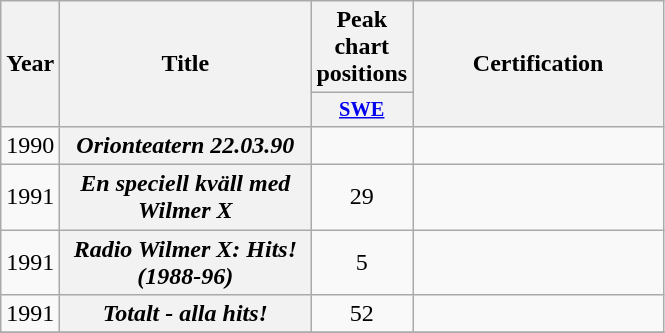<table class="wikitable plainrowheaders" style="text-align:center">
<tr>
<th style="width:2em;" rowspan="2">Year</th>
<th style="width:10em;" rowspan="2">Title</th>
<th scope="col">Peak chart positions</th>
<th style="width:10em;" rowspan="2">Certification</th>
</tr>
<tr>
<th scope="col" style="width:1.5em;font-size:85%;"><a href='#'>SWE</a><br></th>
</tr>
<tr>
<td>1990</td>
<th scope="row"><em>Orionteatern 22.03.90</em></th>
<td></td>
<td></td>
</tr>
<tr>
<td>1991</td>
<th scope="row"><em>En speciell kväll med Wilmer X</em></th>
<td>29</td>
<td></td>
</tr>
<tr>
<td>1991</td>
<th scope="row"><em>Radio Wilmer X: Hits! (1988-96)</em></th>
<td>5</td>
<td></td>
</tr>
<tr>
<td>1991</td>
<th scope="row"><em>Totalt - alla hits!</em></th>
<td>52</td>
<td></td>
</tr>
<tr>
</tr>
</table>
